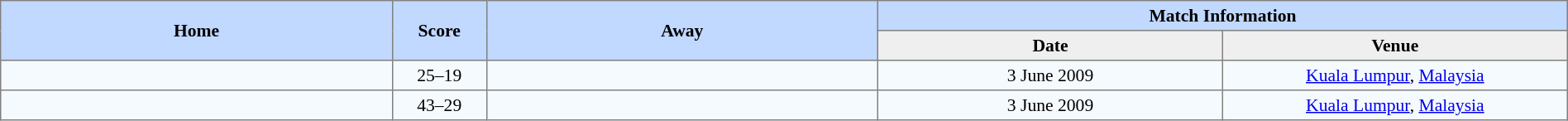<table border=1 style="border-collapse:collapse; font-size:90%; text-align:center;" cellpadding=3 cellspacing=0 width=100%>
<tr bgcolor=#C1D8FF>
<th rowspan=2 width=25%>Home</th>
<th rowspan=2 width=6%>Score</th>
<th rowspan=2 width=25%>Away</th>
<th colspan=6>Match Information</th>
</tr>
<tr bgcolor=#EFEFEF>
<th width=22%>Date</th>
<th width=22%>Venue</th>
</tr>
<tr bgcolor=#F5FAFF>
<td align=right><strong></strong></td>
<td>25–19</td>
<td align=left></td>
<td>3 June 2009</td>
<td><a href='#'>Kuala Lumpur</a>, <a href='#'>Malaysia</a></td>
</tr>
<tr bgcolor=#F5FAFF>
<td align=right><strong></strong></td>
<td>43–29</td>
<td align=left></td>
<td>3 June 2009</td>
<td><a href='#'>Kuala Lumpur</a>, <a href='#'>Malaysia</a></td>
</tr>
</table>
